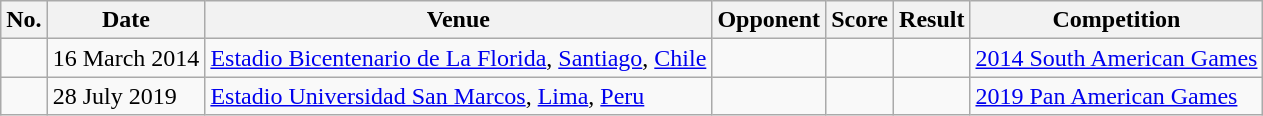<table class="wikitable">
<tr>
<th>No.</th>
<th>Date</th>
<th>Venue</th>
<th>Opponent</th>
<th>Score</th>
<th>Result</th>
<th>Competition</th>
</tr>
<tr>
<td></td>
<td>16 March 2014</td>
<td><a href='#'>Estadio Bicentenario de La Florida</a>, <a href='#'>Santiago</a>, <a href='#'>Chile</a></td>
<td></td>
<td></td>
<td></td>
<td><a href='#'>2014 South American Games</a></td>
</tr>
<tr>
<td></td>
<td>28 July 2019</td>
<td><a href='#'>Estadio Universidad San Marcos</a>, <a href='#'>Lima</a>, <a href='#'>Peru</a></td>
<td></td>
<td></td>
<td></td>
<td><a href='#'>2019 Pan American Games</a></td>
</tr>
</table>
